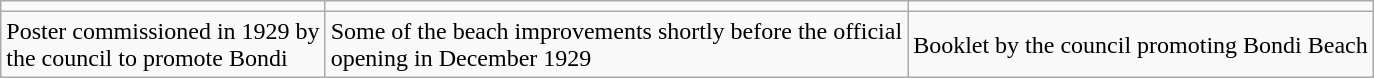<table class="wikitable" border="1">
<tr>
<td></td>
<td></td>
<td></td>
</tr>
<tr>
<td>Poster commissioned in 1929 by <br>the council to promote Bondi</td>
<td>Some of the beach improvements shortly before the official<br> opening in December 1929</td>
<td>Booklet by the council promoting Bondi Beach</td>
</tr>
</table>
